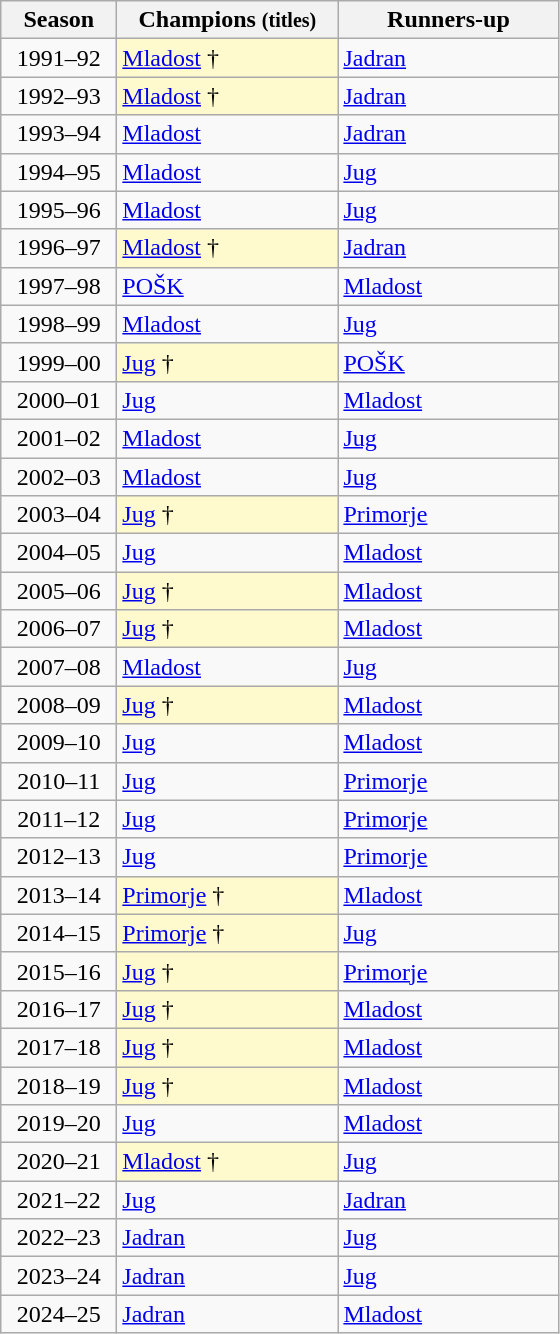<table class="wikitable" style="text-align: left;">
<tr>
<th width=70>Season</th>
<th width=140>Champions <small>(titles)</small></th>
<th width=140>Runners-up</th>
</tr>
<tr>
<td align=center>1991–92</td>
<td bgcolor="FFFACD"><a href='#'>Mladost</a> †</td>
<td><a href='#'>Jadran</a></td>
</tr>
<tr>
<td align=center>1992–93</td>
<td bgcolor="FFFACD"><a href='#'>Mladost</a> †</td>
<td><a href='#'>Jadran</a></td>
</tr>
<tr>
<td align=center>1993–94</td>
<td><a href='#'>Mladost</a></td>
<td><a href='#'>Jadran</a></td>
</tr>
<tr>
<td align=center>1994–95</td>
<td><a href='#'>Mladost</a></td>
<td><a href='#'>Jug</a></td>
</tr>
<tr>
<td align=center>1995–96</td>
<td><a href='#'>Mladost</a></td>
<td><a href='#'>Jug</a></td>
</tr>
<tr>
<td align=center>1996–97</td>
<td bgcolor="FFFACD"><a href='#'>Mladost</a>  †</td>
<td><a href='#'>Jadran</a></td>
</tr>
<tr>
<td align=center>1997–98</td>
<td><a href='#'>POŠK</a></td>
<td><a href='#'>Mladost</a></td>
</tr>
<tr>
<td align=center>1998–99</td>
<td><a href='#'>Mladost</a></td>
<td><a href='#'>Jug</a></td>
</tr>
<tr>
<td align=center>1999–00</td>
<td bgcolor="FFFACD"><a href='#'>Jug</a>  †</td>
<td><a href='#'>POŠK</a></td>
</tr>
<tr>
<td align=center>2000–01</td>
<td><a href='#'>Jug</a></td>
<td><a href='#'>Mladost</a></td>
</tr>
<tr>
<td align=center>2001–02</td>
<td><a href='#'>Mladost</a></td>
<td><a href='#'>Jug</a></td>
</tr>
<tr>
<td align=center>2002–03</td>
<td><a href='#'>Mladost</a></td>
<td><a href='#'>Jug</a></td>
</tr>
<tr>
<td align=center>2003–04</td>
<td bgcolor="FFFACD"><a href='#'>Jug</a>  †</td>
<td><a href='#'>Primorje</a></td>
</tr>
<tr>
<td align=center>2004–05</td>
<td><a href='#'>Jug</a></td>
<td><a href='#'>Mladost</a></td>
</tr>
<tr>
<td align=center>2005–06</td>
<td bgcolor="FFFACD"><a href='#'>Jug</a>  †</td>
<td><a href='#'>Mladost</a></td>
</tr>
<tr>
<td align=center>2006–07</td>
<td bgcolor="FFFACD"><a href='#'>Jug</a>  †</td>
<td><a href='#'>Mladost</a></td>
</tr>
<tr>
<td align=center>2007–08</td>
<td><a href='#'>Mladost</a></td>
<td><a href='#'>Jug</a></td>
</tr>
<tr>
<td align=center>2008–09</td>
<td bgcolor="FFFACD"><a href='#'>Jug</a>  †</td>
<td><a href='#'>Mladost</a></td>
</tr>
<tr>
<td align=center>2009–10</td>
<td><a href='#'>Jug</a></td>
<td><a href='#'>Mladost</a></td>
</tr>
<tr>
<td align=center>2010–11</td>
<td><a href='#'>Jug</a></td>
<td><a href='#'>Primorje</a></td>
</tr>
<tr>
<td align=center>2011–12</td>
<td><a href='#'>Jug</a></td>
<td><a href='#'>Primorje</a></td>
</tr>
<tr>
<td align=center>2012–13</td>
<td><a href='#'>Jug</a></td>
<td><a href='#'>Primorje</a></td>
</tr>
<tr>
<td align=center>2013–14</td>
<td bgcolor="FFFACD"><a href='#'>Primorje</a>  †</td>
<td><a href='#'>Mladost</a></td>
</tr>
<tr>
<td align=center>2014–15</td>
<td bgcolor="FFFACD"><a href='#'>Primorje</a>  †</td>
<td><a href='#'>Jug</a></td>
</tr>
<tr>
<td align=center>2015–16</td>
<td bgcolor="FFFACD"><a href='#'>Jug</a>  †</td>
<td><a href='#'>Primorje</a></td>
</tr>
<tr>
<td align=center>2016–17</td>
<td bgcolor="FFFACD"><a href='#'>Jug</a>  †</td>
<td><a href='#'>Mladost</a></td>
</tr>
<tr>
<td align=center>2017–18</td>
<td bgcolor="FFFACD"><a href='#'>Jug</a>  †</td>
<td><a href='#'>Mladost</a></td>
</tr>
<tr>
<td align=center>2018–19</td>
<td bgcolor="FFFACD"><a href='#'>Jug</a>  †</td>
<td><a href='#'>Mladost</a></td>
</tr>
<tr>
<td align=center>2019–20</td>
<td><a href='#'>Jug</a></td>
<td><a href='#'>Mladost</a></td>
</tr>
<tr>
<td align=center>2020–21</td>
<td bgcolor="FFFACD"><a href='#'>Mladost</a> †</td>
<td><a href='#'>Jug</a></td>
</tr>
<tr>
<td align=center>2021–22</td>
<td><a href='#'>Jug</a></td>
<td><a href='#'>Jadran</a></td>
</tr>
<tr>
<td align=center>2022–23</td>
<td><a href='#'>Jadran</a></td>
<td><a href='#'>Jug</a></td>
</tr>
<tr>
<td align=center>2023–24</td>
<td><a href='#'>Jadran</a></td>
<td><a href='#'>Jug</a></td>
</tr>
<tr>
<td align=center>2024–25</td>
<td><a href='#'>Jadran</a></td>
<td><a href='#'>Mladost</a></td>
</tr>
</table>
